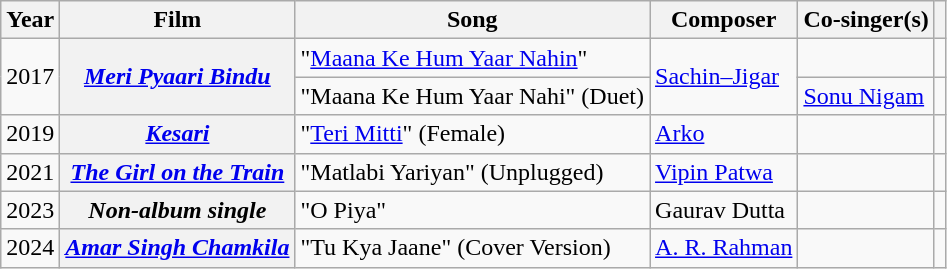<table class="wikitable sortable plainrowheaders" style="text-align: margin;">
<tr>
<th scope="col">Year</th>
<th scope="col">Film</th>
<th scope="col">Song</th>
<th scope="col">Composer</th>
<th scope="col">Co-singer(s)</th>
<th scope="col" class="unsortable"></th>
</tr>
<tr>
<td rowspan="2">2017</td>
<th scope="row" rowspan=2><em><a href='#'>Meri Pyaari Bindu</a></em></th>
<td>"<a href='#'>Maana Ke Hum Yaar Nahin</a>"</td>
<td rowspan=2><a href='#'>Sachin–Jigar</a></td>
<td></td>
<td></td>
</tr>
<tr>
<td>"Maana Ke Hum Yaar Nahi" (Duet)</td>
<td><a href='#'>Sonu Nigam</a></td>
<td></td>
</tr>
<tr>
<td>2019</td>
<th scope="row"><em><a href='#'>Kesari</a></em></th>
<td>"<a href='#'>Teri Mitti</a>" (Female)</td>
<td><a href='#'>Arko</a></td>
<td></td>
<td></td>
</tr>
<tr>
<td>2021</td>
<th scope="row"><em><a href='#'>The Girl on the Train</a></em></th>
<td>"Matlabi Yariyan" (Unplugged)</td>
<td><a href='#'>Vipin Patwa</a></td>
<td></td>
<td></td>
</tr>
<tr>
<td>2023</td>
<th scope="row"><em>Non-album single</em></th>
<td>"O Piya"</td>
<td>Gaurav Dutta</td>
<td></td>
<td></td>
</tr>
<tr>
<td>2024</td>
<th scope="row"><em><a href='#'>Amar Singh Chamkila</a></em></th>
<td>"Tu Kya Jaane" (Cover Version)</td>
<td><a href='#'>A. R. Rahman</a></td>
<td></td>
<td></td>
</tr>
</table>
